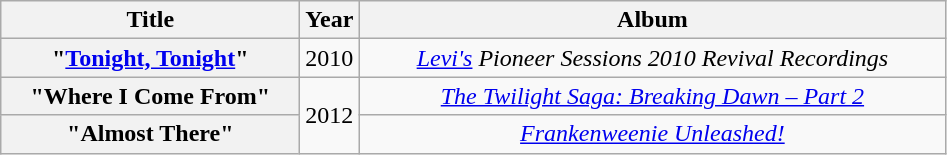<table class="wikitable plainrowheaders" style="text-align:center">
<tr>
<th scope="col" style="width:12em;">Title</th>
<th scope="col">Year</th>
<th scope="col" style="width:24em;">Album</th>
</tr>
<tr>
<th scope="row">"<a href='#'>Tonight, Tonight</a>"</th>
<td>2010</td>
<td><em><a href='#'>Levi's</a> Pioneer Sessions 2010 Revival Recordings</em></td>
</tr>
<tr>
<th scope="row">"Where I Come From"</th>
<td rowspan="2">2012</td>
<td><em><a href='#'>The Twilight Saga: Breaking Dawn – Part 2</a></em></td>
</tr>
<tr>
<th scope="row">"Almost There"</th>
<td><em><a href='#'>Frankenweenie Unleashed!</a></em></td>
</tr>
</table>
